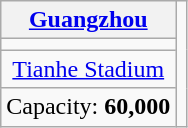<table class="wikitable" style="text-align:center">
<tr>
<th><a href='#'>Guangzhou</a></th>
<td rowspan="4"><br></td>
</tr>
<tr>
<td align="center"></td>
</tr>
<tr>
<td><a href='#'>Tianhe Stadium</a></td>
</tr>
<tr>
<td>Capacity: <strong>60,000</strong></td>
</tr>
</table>
